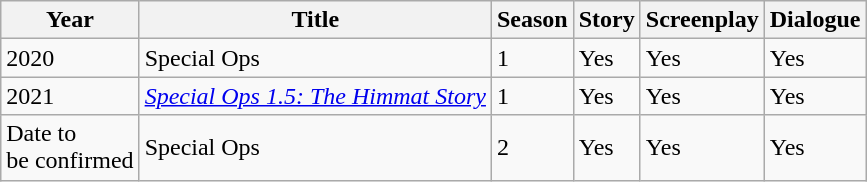<table class="wikitable">
<tr>
<th>Year</th>
<th>Title</th>
<th>Season</th>
<th>Story</th>
<th>Screenplay</th>
<th>Dialogue</th>
</tr>
<tr>
<td>2020</td>
<td>Special Ops</td>
<td>1</td>
<td>Yes</td>
<td>Yes</td>
<td>Yes</td>
</tr>
<tr>
<td>2021</td>
<td><em><a href='#'>Special Ops 1.5: The Himmat Story</a></em></td>
<td>1</td>
<td>Yes</td>
<td>Yes</td>
<td>Yes</td>
</tr>
<tr>
<td>Date to<br>be confirmed</td>
<td>Special Ops</td>
<td>2</td>
<td>Yes</td>
<td>Yes</td>
<td>Yes</td>
</tr>
</table>
